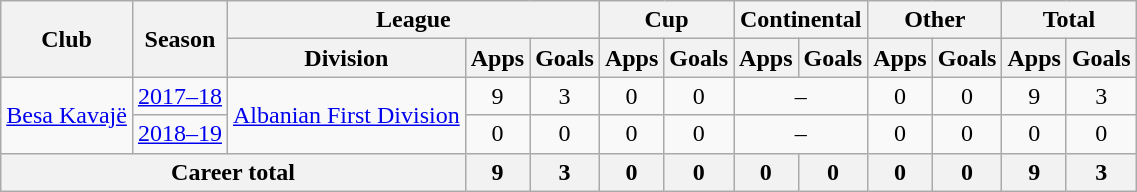<table class="wikitable" style="text-align: center">
<tr>
<th rowspan="2">Club</th>
<th rowspan="2">Season</th>
<th colspan="3">League</th>
<th colspan="2">Cup</th>
<th colspan="2">Continental</th>
<th colspan="2">Other</th>
<th colspan="2">Total</th>
</tr>
<tr>
<th>Division</th>
<th>Apps</th>
<th>Goals</th>
<th>Apps</th>
<th>Goals</th>
<th>Apps</th>
<th>Goals</th>
<th>Apps</th>
<th>Goals</th>
<th>Apps</th>
<th>Goals</th>
</tr>
<tr>
<td rowspan="2"><a href='#'>Besa Kavajë</a></td>
<td><a href='#'>2017–18</a></td>
<td rowspan="2"><a href='#'>Albanian First Division</a></td>
<td>9</td>
<td>3</td>
<td>0</td>
<td>0</td>
<td colspan="2">–</td>
<td>0</td>
<td>0</td>
<td>9</td>
<td>3</td>
</tr>
<tr>
<td><a href='#'>2018–19</a></td>
<td>0</td>
<td>0</td>
<td>0</td>
<td>0</td>
<td colspan="2">–</td>
<td>0</td>
<td>0</td>
<td>0</td>
<td>0</td>
</tr>
<tr>
<th colspan="3"><strong>Career total</strong></th>
<th>9</th>
<th>3</th>
<th>0</th>
<th>0</th>
<th>0</th>
<th>0</th>
<th>0</th>
<th>0</th>
<th>9</th>
<th>3</th>
</tr>
</table>
